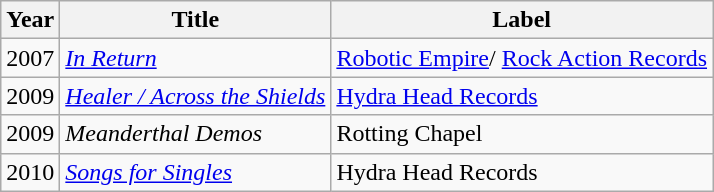<table class="wikitable">
<tr>
<th>Year</th>
<th>Title</th>
<th>Label</th>
</tr>
<tr>
<td>2007</td>
<td><em><a href='#'>In Return</a></em></td>
<td><a href='#'>Robotic Empire</a>/ <a href='#'>Rock Action Records</a></td>
</tr>
<tr>
<td>2009</td>
<td><em><a href='#'>Healer / Across the Shields</a></em></td>
<td><a href='#'>Hydra Head Records</a></td>
</tr>
<tr>
<td>2009</td>
<td><em>Meanderthal Demos</em></td>
<td>Rotting Chapel</td>
</tr>
<tr>
<td>2010</td>
<td><em><a href='#'>Songs for Singles</a></em></td>
<td>Hydra Head Records</td>
</tr>
</table>
